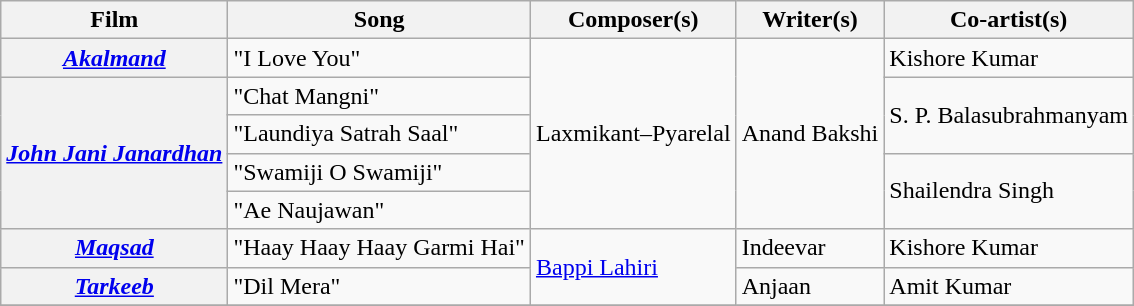<table class="wikitable sortable">
<tr>
<th>Film</th>
<th>Song</th>
<th>Composer(s)</th>
<th>Writer(s)</th>
<th>Co-artist(s)</th>
</tr>
<tr>
<th><em><a href='#'>Akalmand</a></em></th>
<td>"I Love You"</td>
<td rowspan=5>Laxmikant–Pyarelal</td>
<td rowspan=5>Anand Bakshi</td>
<td>Kishore Kumar</td>
</tr>
<tr>
<th rowspan="4"><em><a href='#'>John Jani Janardhan</a></em></th>
<td>"Chat Mangni"</td>
<td Rowspan=2>S. P. Balasubrahmanyam</td>
</tr>
<tr>
<td>"Laundiya Satrah Saal"</td>
</tr>
<tr>
<td>"Swamiji O Swamiji"</td>
<td rowspan=2>Shailendra Singh</td>
</tr>
<tr>
<td>"Ae Naujawan"</td>
</tr>
<tr>
<th><em><a href='#'>Maqsad</a></em></th>
<td>"Haay Haay Haay Garmi Hai"</td>
<td rowspan=2><a href='#'>Bappi Lahiri</a></td>
<td>Indeevar</td>
<td>Kishore Kumar</td>
</tr>
<tr>
<th><em><a href='#'>Tarkeeb</a></em></th>
<td>"Dil Mera"</td>
<td>Anjaan</td>
<td>Amit Kumar</td>
</tr>
<tr>
</tr>
</table>
